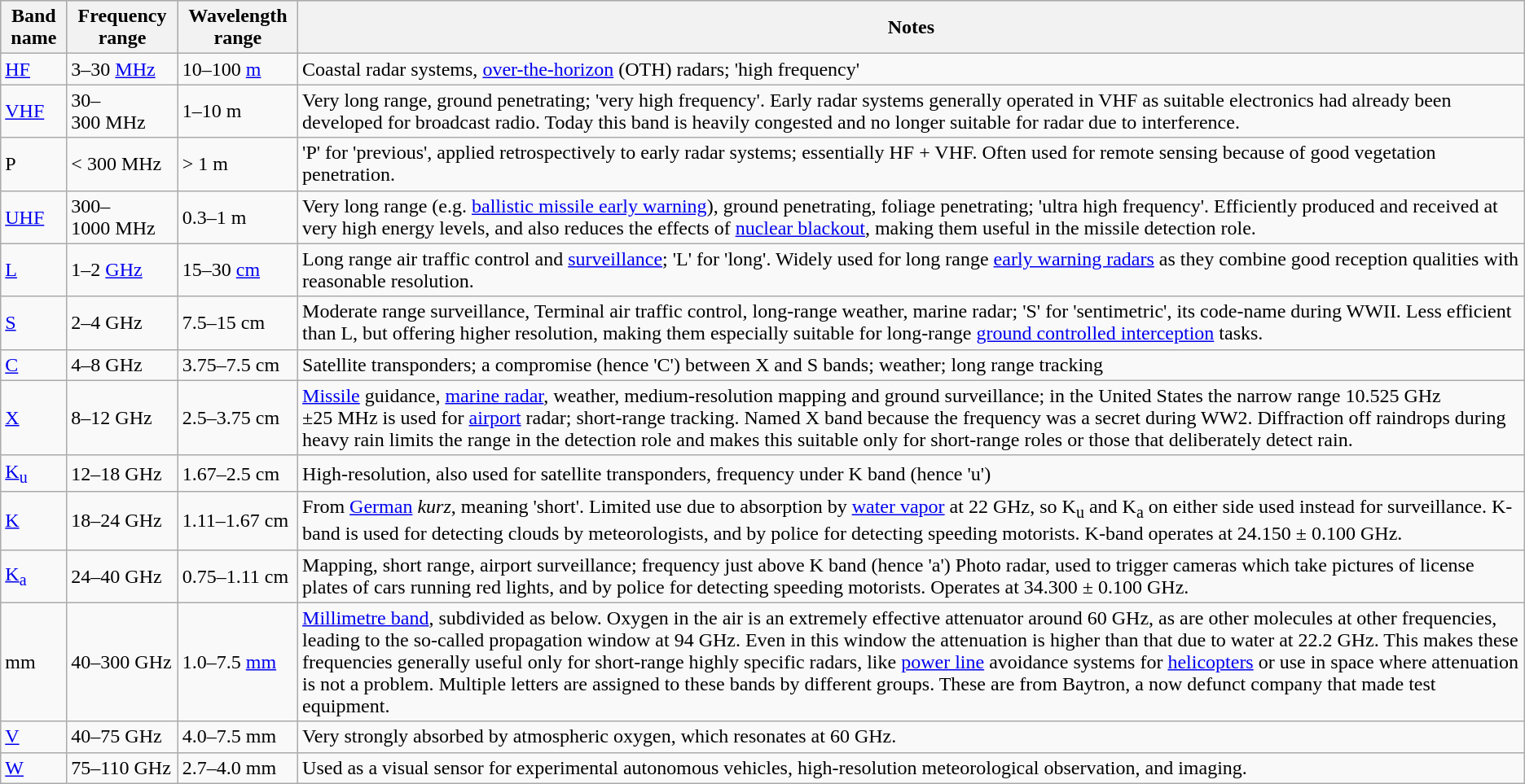<table class="wikitable">
<tr style="background:#ccc;">
<th>Band name</th>
<th>Frequency range</th>
<th>Wavelength range</th>
<th>Notes</th>
</tr>
<tr>
<td><a href='#'>HF</a></td>
<td>3–30 <a href='#'>MHz</a></td>
<td>10–100 <a href='#'>m</a></td>
<td>Coastal radar systems, <a href='#'>over-the-horizon</a> (OTH) radars; 'high frequency'</td>
</tr>
<tr>
<td><a href='#'>VHF</a></td>
<td>30–300 MHz</td>
<td>1–10 m</td>
<td>Very long range, ground penetrating; 'very high frequency'. Early radar systems generally operated in VHF as suitable electronics had already been developed for broadcast radio. Today this band is heavily congested and no longer suitable for radar due to interference.</td>
</tr>
<tr>
<td>P</td>
<td>< 300 MHz</td>
<td>> 1 m</td>
<td>'P' for 'previous', applied retrospectively to early radar systems; essentially HF + VHF. Often used for remote sensing because of good vegetation penetration.</td>
</tr>
<tr>
<td><a href='#'>UHF</a></td>
<td>300–1000 MHz</td>
<td>0.3–1 m</td>
<td>Very long range (e.g. <a href='#'>ballistic missile early warning</a>), ground penetrating, foliage penetrating; 'ultra high frequency'. Efficiently produced and received at very high energy levels, and also reduces the effects of <a href='#'>nuclear blackout</a>, making them useful in the missile detection role.</td>
</tr>
<tr>
<td><a href='#'>L</a></td>
<td>1–2 <a href='#'>GHz</a></td>
<td>15–30 <a href='#'>cm</a></td>
<td>Long range air traffic control and <a href='#'>surveillance</a>; 'L' for 'long'. Widely used for long range <a href='#'>early warning radars</a> as they combine good reception qualities with reasonable resolution.</td>
</tr>
<tr>
<td><a href='#'>S</a></td>
<td>2–4 GHz</td>
<td>7.5–15 cm</td>
<td>Moderate range surveillance, Terminal air traffic control, long-range weather, marine radar; 'S' for 'sentimetric', its code-name during WWII. Less efficient than L, but offering higher resolution, making them especially suitable for long-range <a href='#'>ground controlled interception</a> tasks.</td>
</tr>
<tr>
<td><a href='#'>C</a></td>
<td>4–8 GHz</td>
<td>3.75–7.5 cm</td>
<td>Satellite transponders; a compromise (hence 'C') between X and S bands; weather; long range tracking</td>
</tr>
<tr>
<td><a href='#'>X</a></td>
<td>8–12 GHz</td>
<td>2.5–3.75 cm</td>
<td><a href='#'>Missile</a> guidance, <a href='#'>marine radar</a>, weather, medium-resolution mapping and ground surveillance; in the United States the narrow range 10.525 GHz ±25 MHz is used for <a href='#'>airport</a> radar; short-range tracking. Named X band because the frequency was a secret during WW2. Diffraction off raindrops during heavy rain limits the range in the detection role and makes this suitable only for short-range roles or those that deliberately detect rain.</td>
</tr>
<tr>
<td><a href='#'>K<sub>u</sub></a></td>
<td>12–18 GHz</td>
<td>1.67–2.5 cm</td>
<td>High-resolution, also used for satellite transponders, frequency under K band (hence 'u')</td>
</tr>
<tr>
<td><a href='#'>K</a></td>
<td>18–24 GHz</td>
<td>1.11–1.67 cm</td>
<td>From <a href='#'>German</a> <em>kurz</em>, meaning 'short'. Limited use due to absorption by <a href='#'>water vapor</a> at 22 GHz, so K<sub>u</sub> and K<sub>a</sub> on either side used instead for surveillance. K-band is used for detecting clouds by meteorologists, and by police for detecting speeding motorists. K-band operates at 24.150 ± 0.100 GHz.</td>
</tr>
<tr>
<td><a href='#'>K<sub>a</sub></a></td>
<td>24–40 GHz</td>
<td>0.75–1.11 cm</td>
<td>Mapping, short range, airport surveillance; frequency just above K band (hence 'a') Photo radar, used to trigger cameras which take pictures of license plates of cars running red lights, and by police for detecting speeding motorists. Operates at 34.300 ± 0.100 GHz.</td>
</tr>
<tr>
<td>mm</td>
<td>40–300 GHz</td>
<td>1.0–7.5 <a href='#'>mm</a></td>
<td><a href='#'>Millimetre band</a>, subdivided as below. Oxygen in the air is an extremely effective attenuator around 60 GHz, as are other molecules at other frequencies, leading to the so-called propagation window at 94 GHz. Even in this window the attenuation is higher than that due to water at 22.2 GHz. This makes these frequencies generally useful only for short-range highly specific radars, like <a href='#'>power line</a> avoidance systems for <a href='#'>helicopters</a> or use in space where attenuation is not a problem. Multiple letters are assigned to these bands by different groups. These are from Baytron, a now defunct company that made test equipment.</td>
</tr>
<tr>
<td><a href='#'>V</a></td>
<td>40–75 GHz</td>
<td>4.0–7.5 mm</td>
<td>Very strongly absorbed by atmospheric oxygen, which resonates at 60 GHz.</td>
</tr>
<tr>
<td><a href='#'>W</a></td>
<td>75–110 GHz</td>
<td>2.7–4.0 mm</td>
<td>Used as a visual sensor for experimental autonomous vehicles, high-resolution meteorological observation, and imaging.</td>
</tr>
</table>
